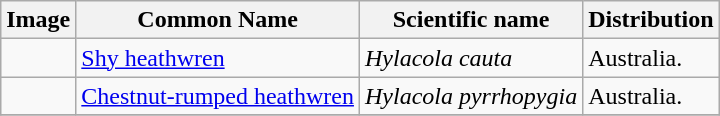<table class="wikitable ">
<tr>
<th>Image</th>
<th>Common Name</th>
<th>Scientific name</th>
<th>Distribution</th>
</tr>
<tr>
<td></td>
<td><a href='#'>Shy heathwren</a></td>
<td><em>Hylacola cauta</em></td>
<td>Australia.</td>
</tr>
<tr>
<td></td>
<td><a href='#'>Chestnut-rumped heathwren</a></td>
<td><em>Hylacola pyrrhopygia</em></td>
<td>Australia.</td>
</tr>
<tr>
</tr>
</table>
